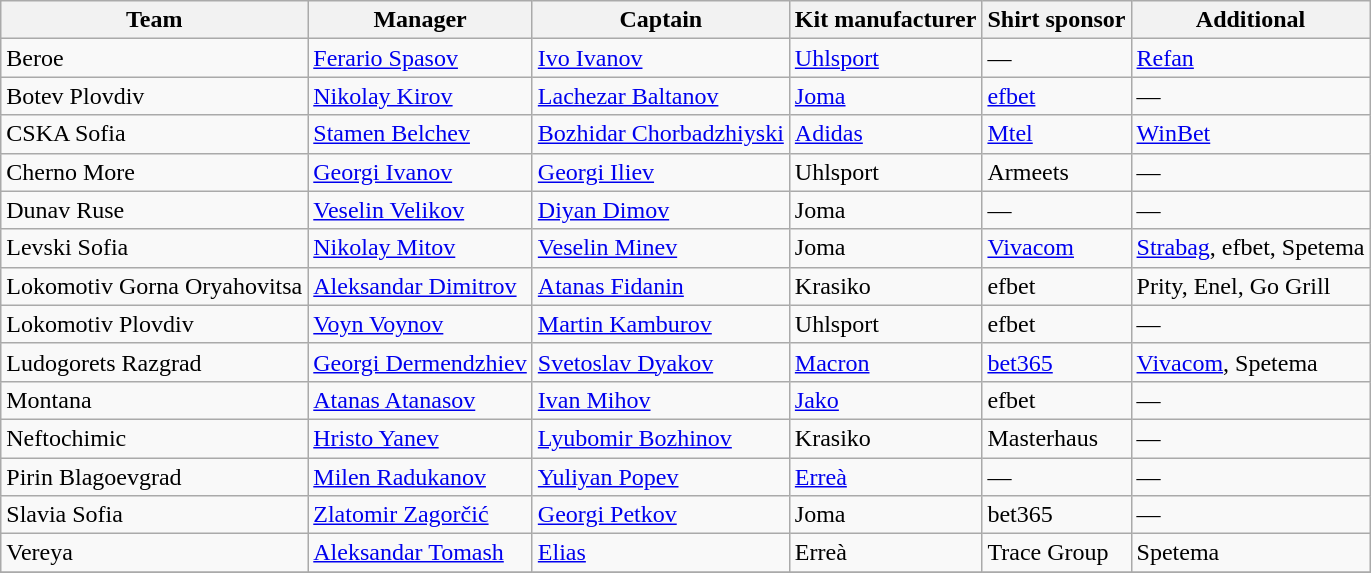<table class="wikitable sortable" style="text-align: left;">
<tr>
<th>Team</th>
<th>Manager</th>
<th>Captain</th>
<th>Kit manufacturer</th>
<th>Shirt sponsor</th>
<th>Additional</th>
</tr>
<tr>
<td>Beroe</td>
<td> <a href='#'>Ferario Spasov</a></td>
<td> <a href='#'>Ivo Ivanov</a></td>
<td><a href='#'>Uhlsport</a></td>
<td>—</td>
<td><a href='#'>Refan</a></td>
</tr>
<tr>
<td>Botev Plovdiv</td>
<td> <a href='#'>Nikolay Kirov</a></td>
<td> <a href='#'>Lachezar Baltanov</a></td>
<td><a href='#'>Joma</a></td>
<td><a href='#'>efbet</a></td>
<td>—</td>
</tr>
<tr>
<td>CSKA Sofia</td>
<td> <a href='#'>Stamen Belchev</a></td>
<td> <a href='#'>Bozhidar Chorbadzhiyski</a></td>
<td><a href='#'>Adidas</a></td>
<td><a href='#'>Mtel</a></td>
<td><a href='#'>WinBet</a></td>
</tr>
<tr>
<td>Cherno More</td>
<td> <a href='#'>Georgi Ivanov</a></td>
<td> <a href='#'>Georgi Iliev</a></td>
<td>Uhlsport</td>
<td>Armeets</td>
<td>—</td>
</tr>
<tr>
<td>Dunav Ruse</td>
<td> <a href='#'>Veselin Velikov</a></td>
<td> <a href='#'>Diyan Dimov</a></td>
<td>Joma</td>
<td>—</td>
<td>—</td>
</tr>
<tr>
<td>Levski Sofia</td>
<td> <a href='#'>Nikolay Mitov</a></td>
<td> <a href='#'>Veselin Minev</a></td>
<td>Joma</td>
<td><a href='#'>Vivacom</a></td>
<td><a href='#'>Strabag</a>, efbet, Spetema</td>
</tr>
<tr>
<td>Lokomotiv Gorna Oryahovitsa</td>
<td> <a href='#'>Aleksandar Dimitrov</a></td>
<td> <a href='#'>Atanas Fidanin</a></td>
<td>Krasiko</td>
<td>efbet</td>
<td>Prity, Enel, Go Grill</td>
</tr>
<tr>
<td>Lokomotiv Plovdiv</td>
<td> <a href='#'>Voyn Voynov</a></td>
<td> <a href='#'>Martin Kamburov</a></td>
<td>Uhlsport</td>
<td>efbet</td>
<td>—</td>
</tr>
<tr>
<td>Ludogorets Razgrad</td>
<td> <a href='#'>Georgi Dermendzhiev</a></td>
<td> <a href='#'>Svetoslav Dyakov</a></td>
<td><a href='#'>Macron</a></td>
<td><a href='#'>bet365</a></td>
<td><a href='#'>Vivacom</a>, Spetema</td>
</tr>
<tr>
<td>Montana</td>
<td> <a href='#'>Atanas Atanasov</a></td>
<td> <a href='#'>Ivan Mihov</a></td>
<td><a href='#'>Jako</a></td>
<td>efbet</td>
<td>—</td>
</tr>
<tr>
<td>Neftochimic</td>
<td> <a href='#'>Hristo Yanev</a></td>
<td> <a href='#'>Lyubomir Bozhinov</a></td>
<td>Krasiko</td>
<td>Masterhaus</td>
<td>—</td>
</tr>
<tr>
<td>Pirin Blagoevgrad</td>
<td> <a href='#'>Milen Radukanov</a></td>
<td> <a href='#'>Yuliyan Popev</a></td>
<td><a href='#'>Erreà</a></td>
<td>—</td>
<td>—</td>
</tr>
<tr>
<td>Slavia Sofia</td>
<td> <a href='#'>Zlatomir Zagorčić</a></td>
<td> <a href='#'>Georgi Petkov</a></td>
<td>Joma</td>
<td>bet365</td>
<td>—</td>
</tr>
<tr>
<td>Vereya</td>
<td> <a href='#'>Aleksandar Tomash</a></td>
<td> <a href='#'>Elias</a></td>
<td>Erreà</td>
<td>Trace Group</td>
<td>Spetema</td>
</tr>
<tr>
</tr>
</table>
